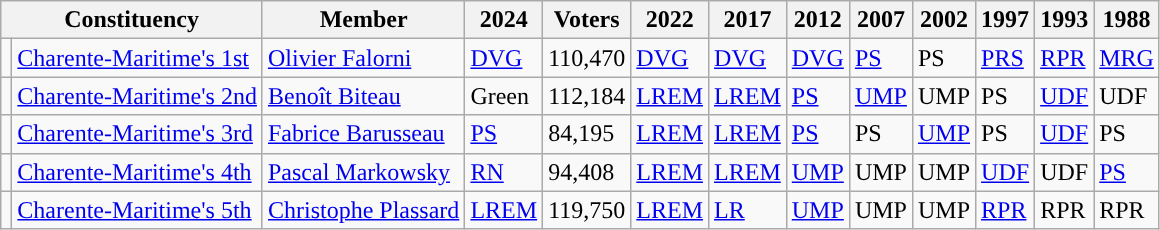<table class="wikitable sortable">
<tr>
<th colspan="2">Constituency</th>
<th>Member</th>
<th>2024</th>
<th>Voters</th>
<th>2022</th>
<th>2017</th>
<th>2012</th>
<th>2007</th>
<th>2002</th>
<th>1997</th>
<th>1993</th>
<th>1988</th>
</tr>
<tr>
<td style="background-color: "></td>
<td><a href='#'>Charente-Maritime's 1st</a></td>
<td><a href='#'>Olivier Falorni</a></td>
<td><a href='#'>DVG</a></td>
<td>110,470</td>
<td><a href='#'>DVG</a></td>
<td><a href='#'>DVG</a></td>
<td bgcolor=><a href='#'>DVG</a></td>
<td bgcolor=><a href='#'>PS</a></td>
<td bgcolor=>PS</td>
<td bgcolor=><a href='#'>PRS</a></td>
<td bgcolor=><a href='#'>RPR</a></td>
<td bgcolor=><a href='#'>MRG</a></td>
</tr>
<tr>
<td style="background-color: "></td>
<td><a href='#'>Charente-Maritime's 2nd</a></td>
<td><a href='#'>Benoît Biteau</a></td>
<td>Green</td>
<td>112,184</td>
<td><a href='#'>LREM</a></td>
<td><a href='#'>LREM</a></td>
<td bgcolor=><a href='#'>PS</a></td>
<td bgcolor=><a href='#'>UMP</a></td>
<td bgcolor=>UMP</td>
<td bgcolor=>PS</td>
<td bgcolor=><a href='#'>UDF</a></td>
<td bgcolor=>UDF</td>
</tr>
<tr>
<td style="background-color: "></td>
<td><a href='#'>Charente-Maritime's 3rd</a></td>
<td><a href='#'>Fabrice Barusseau</a></td>
<td bgcolor=><a href='#'>PS</a></td>
<td>84,195</td>
<td><a href='#'>LREM</a></td>
<td><a href='#'>LREM</a></td>
<td bgcolor=><a href='#'>PS</a></td>
<td bgcolor=>PS</td>
<td bgcolor=><a href='#'>UMP</a></td>
<td bgcolor=>PS</td>
<td bgcolor=><a href='#'>UDF</a></td>
<td bgcolor=>PS</td>
</tr>
<tr>
<td style="background-color: "></td>
<td><a href='#'>Charente-Maritime's 4th</a></td>
<td><a href='#'>Pascal Markowsky</a></td>
<td><a href='#'>RN</a></td>
<td>94,408</td>
<td><a href='#'>LREM</a></td>
<td><a href='#'>LREM</a></td>
<td bgcolor=><a href='#'>UMP</a></td>
<td bgcolor=>UMP</td>
<td bgcolor=>UMP</td>
<td bgcolor=><a href='#'>UDF</a></td>
<td bgcolor=>UDF</td>
<td bgcolor=><a href='#'>PS</a></td>
</tr>
<tr>
<td style="background-color: "></td>
<td><a href='#'>Charente-Maritime's 5th</a></td>
<td><a href='#'>Christophe Plassard</a></td>
<td><a href='#'>LREM</a></td>
<td>119,750</td>
<td><a href='#'>LREM</a></td>
<td><a href='#'>LR</a></td>
<td bgcolor=><a href='#'>UMP</a></td>
<td bgcolor=>UMP</td>
<td bgcolor=>UMP</td>
<td bgcolor=><a href='#'>RPR</a></td>
<td bgcolor=>RPR</td>
<td bgcolor=>RPR</td>
</tr>
</table>
